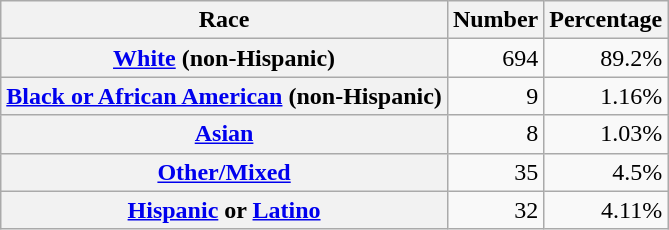<table class="wikitable" style="text-align:right">
<tr>
<th scope="col">Race</th>
<th scope="col">Number</th>
<th scope="col">Percentage</th>
</tr>
<tr>
<th scope="row"><a href='#'>White</a> (non-Hispanic)</th>
<td>694</td>
<td>89.2%</td>
</tr>
<tr>
<th scope="row"><a href='#'>Black or African American</a> (non-Hispanic)</th>
<td>9</td>
<td>1.16%</td>
</tr>
<tr>
<th scope="row"><a href='#'>Asian</a></th>
<td>8</td>
<td>1.03%</td>
</tr>
<tr>
<th scope="row"><a href='#'>Other/Mixed</a></th>
<td>35</td>
<td>4.5%</td>
</tr>
<tr>
<th scope="row"><a href='#'>Hispanic</a> or <a href='#'>Latino</a></th>
<td>32</td>
<td>4.11%</td>
</tr>
</table>
